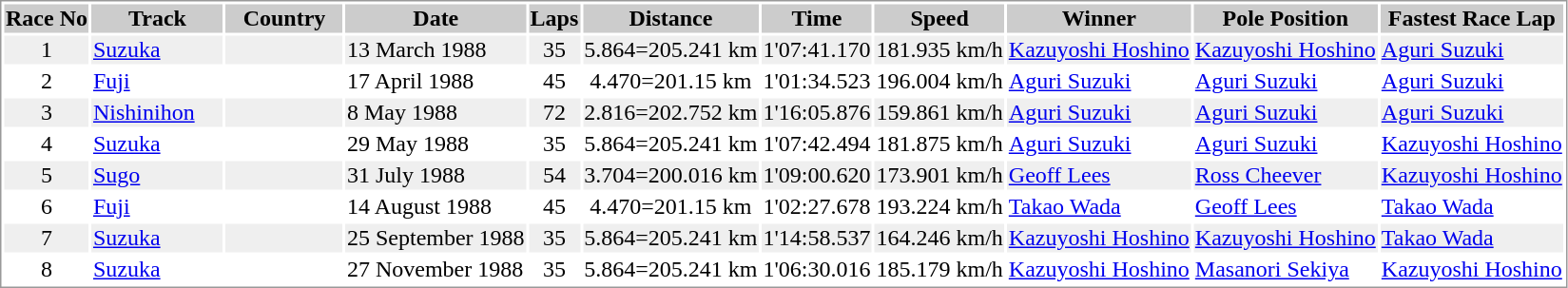<table border="0" style="border: 1px solid #999; background-color:#FFFFFF; text-align:center">
<tr align="center" style="background:#CCCCCC;">
<th>Race No</th>
<th>Track</th>
<th>Country</th>
<th>Date</th>
<th>Laps</th>
<th>Distance</th>
<th>Time</th>
<th>Speed</th>
<th>Winner</th>
<th>Pole Position</th>
<th>Fastest Race Lap</th>
</tr>
<tr style="background:#EFEFEF;">
<td>1</td>
<td align="left" width="90"><a href='#'>Suzuka</a></td>
<td align="left" width="80"></td>
<td align="left">13 March 1988</td>
<td>35</td>
<td>5.864=205.241 km</td>
<td>1'07:41.170</td>
<td>181.935 km/h</td>
<td align="left"><a href='#'>Kazuyoshi Hoshino</a></td>
<td align="left"><a href='#'>Kazuyoshi Hoshino</a></td>
<td align="left"><a href='#'>Aguri Suzuki</a></td>
</tr>
<tr>
<td>2</td>
<td align="left"><a href='#'>Fuji</a></td>
<td align="left"></td>
<td align="left">17 April 1988</td>
<td>45</td>
<td>4.470=201.15 km</td>
<td>1'01:34.523</td>
<td>196.004 km/h</td>
<td align="left"><a href='#'>Aguri Suzuki</a></td>
<td align="left"><a href='#'>Aguri Suzuki</a></td>
<td align="left"><a href='#'>Aguri Suzuki</a></td>
</tr>
<tr style="background:#EFEFEF;">
<td>3</td>
<td align="left"><a href='#'>Nishinihon</a></td>
<td align="left"></td>
<td align="left">8 May 1988</td>
<td>72</td>
<td>2.816=202.752 km</td>
<td>1'16:05.876</td>
<td>159.861 km/h</td>
<td align="left"><a href='#'>Aguri Suzuki</a></td>
<td align="left"><a href='#'>Aguri Suzuki</a></td>
<td align="left"><a href='#'>Aguri Suzuki</a></td>
</tr>
<tr>
<td>4</td>
<td align="left"><a href='#'>Suzuka</a></td>
<td align="left"></td>
<td align="left">29 May 1988</td>
<td>35</td>
<td>5.864=205.241 km</td>
<td>1'07:42.494</td>
<td>181.875 km/h</td>
<td align="left"><a href='#'>Aguri Suzuki</a></td>
<td align="left"><a href='#'>Aguri Suzuki</a></td>
<td align="left"><a href='#'>Kazuyoshi Hoshino</a></td>
</tr>
<tr style="background:#EFEFEF;">
<td>5</td>
<td align="left"><a href='#'>Sugo</a></td>
<td align="left"></td>
<td align="left">31 July 1988</td>
<td>54</td>
<td>3.704=200.016 km</td>
<td>1'09:00.620</td>
<td>173.901 km/h</td>
<td align="left"><a href='#'>Geoff Lees</a></td>
<td align="left"><a href='#'>Ross Cheever</a></td>
<td align="left"><a href='#'>Kazuyoshi Hoshino</a></td>
</tr>
<tr>
<td>6</td>
<td align="left"><a href='#'>Fuji</a></td>
<td align="left"></td>
<td align="left">14 August 1988</td>
<td>45</td>
<td>4.470=201.15 km</td>
<td>1'02:27.678</td>
<td>193.224 km/h</td>
<td align="left"><a href='#'>Takao Wada</a></td>
<td align="left"><a href='#'>Geoff Lees</a></td>
<td align="left"><a href='#'>Takao Wada</a></td>
</tr>
<tr style="background:#EFEFEF;">
<td>7</td>
<td align="left"><a href='#'>Suzuka</a></td>
<td align="left"></td>
<td align="left">25 September 1988</td>
<td>35</td>
<td>5.864=205.241 km</td>
<td>1'14:58.537</td>
<td>164.246 km/h</td>
<td align="left"><a href='#'>Kazuyoshi Hoshino</a></td>
<td align="left"><a href='#'>Kazuyoshi Hoshino</a></td>
<td align="left"><a href='#'>Takao Wada</a></td>
</tr>
<tr>
<td>8</td>
<td align="left"><a href='#'>Suzuka</a></td>
<td align="left"></td>
<td align="left">27 November 1988</td>
<td>35</td>
<td>5.864=205.241 km</td>
<td>1'06:30.016</td>
<td>185.179 km/h</td>
<td align="left"><a href='#'>Kazuyoshi Hoshino</a></td>
<td align="left"><a href='#'>Masanori Sekiya</a></td>
<td align="left"><a href='#'>Kazuyoshi Hoshino</a></td>
</tr>
</table>
